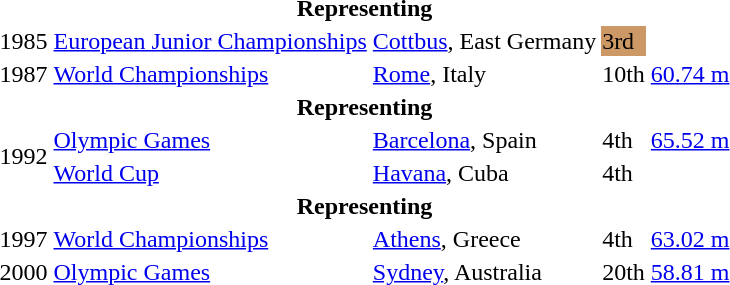<table>
<tr>
<th colspan="5">Representing </th>
</tr>
<tr>
<td>1985</td>
<td><a href='#'>European Junior Championships</a></td>
<td><a href='#'>Cottbus</a>, East Germany</td>
<td bgcolor="cc9966">3rd</td>
<td></td>
</tr>
<tr>
<td>1987</td>
<td><a href='#'>World Championships</a></td>
<td><a href='#'>Rome</a>, Italy</td>
<td>10th</td>
<td><a href='#'>60.74 m</a></td>
</tr>
<tr>
<th colspan="5">Representing </th>
</tr>
<tr>
<td rowspan=2>1992</td>
<td><a href='#'>Olympic Games</a></td>
<td><a href='#'>Barcelona</a>, Spain</td>
<td>4th</td>
<td><a href='#'>65.52 m</a></td>
</tr>
<tr>
<td><a href='#'>World Cup</a></td>
<td><a href='#'>Havana</a>, Cuba</td>
<td>4th</td>
<td></td>
</tr>
<tr>
<th colspan="5">Representing </th>
</tr>
<tr>
<td>1997</td>
<td><a href='#'>World Championships</a></td>
<td><a href='#'>Athens</a>, Greece</td>
<td>4th</td>
<td><a href='#'>63.02 m</a></td>
</tr>
<tr>
<td>2000</td>
<td><a href='#'>Olympic Games</a></td>
<td><a href='#'>Sydney</a>, Australia</td>
<td>20th</td>
<td><a href='#'>58.81 m</a></td>
</tr>
</table>
